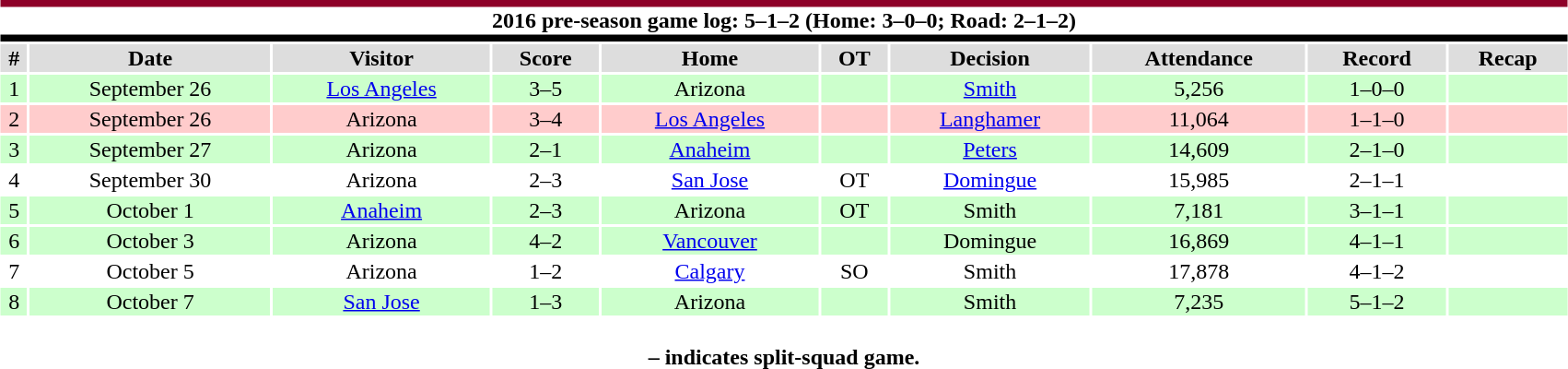<table class="toccolours collapsible collapsed" style="width:90%; clear:both; margin:1.5em auto; text-align:center;">
<tr>
<th colspan=11 style="background:#fff; border-top:#8E0028 5px solid; border-bottom:#000000 5px solid;">2016 pre-season game log: 5–1–2 (Home: 3–0–0; Road: 2–1–2)</th>
</tr>
<tr style="background:#ddd;">
<th>#</th>
<th>Date</th>
<th>Visitor</th>
<th>Score</th>
<th>Home</th>
<th>OT</th>
<th>Decision</th>
<th>Attendance</th>
<th>Record</th>
<th>Recap</th>
</tr>
<tr style="background:#cfc;">
<td>1</td>
<td>September 26</td>
<td><a href='#'>Los Angeles</a></td>
<td>3–5</td>
<td>Arizona</td>
<td></td>
<td><a href='#'>Smith</a></td>
<td>5,256</td>
<td>1–0–0</td>
<td></td>
</tr>
<tr style="background:#fcc;">
<td>2</td>
<td>September 26</td>
<td>Arizona</td>
<td>3–4</td>
<td><a href='#'>Los Angeles</a></td>
<td></td>
<td><a href='#'>Langhamer</a></td>
<td>11,064</td>
<td>1–1–0</td>
<td></td>
</tr>
<tr style="background:#cfc;">
<td>3</td>
<td>September 27</td>
<td>Arizona</td>
<td>2–1</td>
<td><a href='#'>Anaheim</a></td>
<td></td>
<td><a href='#'>Peters</a></td>
<td>14,609</td>
<td>2–1–0</td>
<td></td>
</tr>
<tr style="background:#fff;">
<td>4</td>
<td>September 30</td>
<td>Arizona</td>
<td>2–3</td>
<td><a href='#'>San Jose</a></td>
<td>OT</td>
<td><a href='#'>Domingue</a></td>
<td>15,985</td>
<td>2–1–1</td>
<td></td>
</tr>
<tr style="background:#cfc;">
<td>5</td>
<td>October 1</td>
<td><a href='#'>Anaheim</a></td>
<td>2–3</td>
<td>Arizona</td>
<td>OT</td>
<td>Smith</td>
<td>7,181</td>
<td>3–1–1</td>
<td></td>
</tr>
<tr style="background:#cfc;">
<td>6</td>
<td>October 3</td>
<td>Arizona</td>
<td>4–2</td>
<td><a href='#'>Vancouver</a></td>
<td></td>
<td>Domingue</td>
<td>16,869</td>
<td>4–1–1</td>
<td></td>
</tr>
<tr style="background:#fff;">
<td>7</td>
<td>October 5</td>
<td>Arizona</td>
<td>1–2</td>
<td><a href='#'>Calgary</a></td>
<td>SO</td>
<td>Smith</td>
<td>17,878</td>
<td>4–1–2</td>
<td></td>
</tr>
<tr style="background:#cfc;">
<td>8</td>
<td>October 7</td>
<td><a href='#'>San Jose</a></td>
<td>1–3</td>
<td>Arizona</td>
<td></td>
<td>Smith</td>
<td>7,235</td>
<td>5–1–2</td>
<td></td>
</tr>
<tr>
<th colspan=99><br> – indicates split-squad game.</th>
</tr>
</table>
